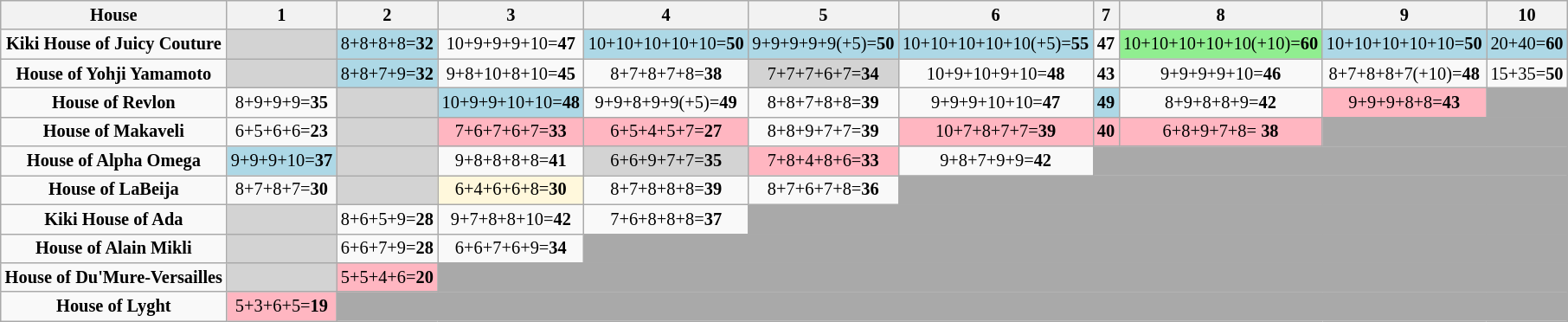<table class="wikitable" border="2" style="text-align: center; font-size: 85%;">
<tr>
<th>House</th>
<th>1</th>
<th>2</th>
<th>3</th>
<th>4</th>
<th>5</th>
<th>6</th>
<th>7</th>
<th>8</th>
<th>9</th>
<th>10</th>
</tr>
<tr>
<td><strong>Kiki House of Juicy Couture </strong></td>
<td bgcolor="lightgray"></td>
<td bgcolor="lightblue">8+8+8+8=<strong>32</strong></td>
<td>10+9+9+9+10=<strong>47</strong></td>
<td bgcolor="lightblue">10+10+10+10+10=<strong>50</strong></td>
<td bgcolor="lightblue">9+9+9+9+9(+5)=<strong>50</strong></td>
<td bgcolor="lightblue">10+10+10+10+10(+5)=<strong>55</strong></td>
<td><strong>47</strong></td>
<td bgcolor="lightgreen">10+10+10+10+10(+10)=<strong>60</strong></td>
<td bgcolor="lightblue">10+10+10+10+10=<strong>50</strong></td>
<td bgcolor="lightblue">20+40=<strong>60</strong></td>
</tr>
<tr>
<td><strong>House of Yohji Yamamoto</strong></td>
<td bgcolor="lightgray"></td>
<td bgcolor="lightblue">8+8+7+9=<strong>32</strong></td>
<td>9+8+10+8+10=<strong>45</strong></td>
<td>8+7+8+7+8=<strong>38</strong></td>
<td bgcolor="lightgray">7+7+7+6+7=<strong>34</strong></td>
<td>10+9+10+9+10=<strong>48</strong></td>
<td><strong>43</strong></td>
<td>9+9+9+9+10=<strong>46</strong></td>
<td>8+7+8+8+7(+10)=<strong>48</strong></td>
<td>15+35=<strong>50</strong></td>
</tr>
<tr>
<td><strong>House of Revlon </strong></td>
<td>8+9+9+9=<strong>35</strong></td>
<td bgcolor="lightgray"></td>
<td bgcolor="lightblue">10+9+9+10+10=<strong>48</strong></td>
<td>9+9+8+9+9(+5)=<strong>49</strong></td>
<td>8+8+7+8+8=<strong>39</strong></td>
<td>9+9+9+10+10=<strong>47</strong></td>
<td bgcolor="lightblue"><strong>49</strong></td>
<td>8+9+8+8+9=<strong>42</strong></td>
<td bgcolor="lightpink">9+9+9+8+8=<strong>43</strong></td>
<td colspan="3" bgcolor="darkgray"></td>
</tr>
<tr>
<td><strong>House of Makaveli</strong></td>
<td>6+5+6+6=<strong>23</strong></td>
<td bgcolor="lightgray"></td>
<td bgcolor="lightpink">7+6+7+6+7=<strong>33</strong></td>
<td bgcolor="lightpink">6+5+4+5+7=<strong>27</strong></td>
<td>8+8+9+7+7=<strong>39</strong></td>
<td bgcolor="lightpink">10+7+8+7+7=<strong>39</strong></td>
<td bgcolor="lightpink"><strong>40</strong></td>
<td bgcolor="lightpink">6+8+9+7+8= <strong>38</strong></td>
<td colspan="4" bgcolor="darkgray"></td>
</tr>
<tr>
<td><strong>House of Alpha Omega </strong></td>
<td bgcolor="lightblue">9+9+9+10=<strong>37</strong></td>
<td bgcolor="lightgray"></td>
<td>9+8+8+8+8=<strong>41</strong></td>
<td bgcolor="lightgray">6+6+9+7+7=<strong>35</strong></td>
<td bgcolor="lightpink">7+8+4+8+6=<strong>33</strong></td>
<td>9+8+7+9+9=<strong>42</strong></td>
<td colspan="4" bgcolor="darkgray"></td>
</tr>
<tr>
<td><strong>House of LaBeija </strong></td>
<td>8+7+8+7=<strong>30</strong></td>
<td bgcolor="lightgray"></td>
<td bgcolor="cornsilk">6+4+6+6+8=<strong>30</strong></td>
<td>8+7+8+8+8=<strong>39</strong></td>
<td>8+7+6+7+8=<strong>36</strong></td>
<td colspan="5" bgcolor="darkgray"></td>
</tr>
<tr>
<td><strong>Kiki House of Ada</strong></td>
<td bgcolor="lightgray"></td>
<td>8+6+5+9=<strong>28</strong></td>
<td>9+7+8+8+10=<strong>42</strong></td>
<td>7+6+8+8+8=<strong>37</strong></td>
<td colspan="6" bgcolor="darkgray"></td>
</tr>
<tr>
<td><strong>House of Alain Mikli</strong></td>
<td bgcolor="lightgray"></td>
<td>6+6+7+9=<strong>28</strong></td>
<td>6+6+7+6+9=<strong>34</strong></td>
<td colspan="7" bgcolor="darkgray"></td>
</tr>
<tr>
<td><strong>House of Du'Mure-Versailles</strong></td>
<td bgcolor="lightgray"></td>
<td bgcolor="lightpink">5+5+4+6=<strong>20</strong></td>
<td colspan="8" bgcolor="darkgray"></td>
</tr>
<tr>
<td><strong>House of Lyght</strong></td>
<td bgcolor="lightpink">5+3+6+5=<strong>19</strong></td>
<td colspan="9" bgcolor="darkgray"></td>
</tr>
</table>
